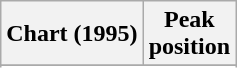<table class="wikitable sortable plainrowheaders">
<tr>
<th scope="col">Chart (1995)</th>
<th scope="col">Peak<br>position</th>
</tr>
<tr>
</tr>
<tr>
</tr>
<tr>
</tr>
</table>
